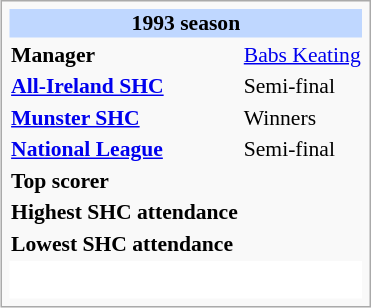<table class="infobox vevent" style="font-size: 90%;">
<tr>
<th style="background: #BFD7FF; text-align: center" colspan="3">1993 season</th>
</tr>
<tr>
<td><strong>Manager</strong></td>
<td colspan="2"><a href='#'>Babs Keating</a></td>
</tr>
<tr>
<td><strong><a href='#'>All-Ireland SHC</a></strong></td>
<td colspan="2">Semi-final</td>
</tr>
<tr>
<td><strong><a href='#'>Munster SHC</a></strong></td>
<td colspan="2">Winners</td>
</tr>
<tr>
<td><strong><a href='#'>National League</a></strong></td>
<td colspan="2">Semi-final</td>
</tr>
<tr>
<td><strong>Top scorer</strong></td>
<td colspan="2"></td>
</tr>
<tr>
<td><strong>Highest SHC attendance</strong></td>
<td colspan="2"></td>
</tr>
<tr>
<td><strong>Lowest SHC attendance</strong></td>
<td colspan="2"></td>
</tr>
<tr>
<td class="toccolours" style="background: #FFFFFF;" colspan="3"><br><table style="width:100%; text-align:center;">
<tr>
<td></td>
</tr>
</table>
</td>
</tr>
</table>
